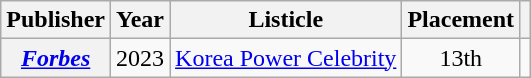<table class="wikitable plainrowheaders" style="text-align:center">
<tr>
<th scope="col">Publisher</th>
<th scope="col">Year</th>
<th scope="col">Listicle</th>
<th scope="col">Placement</th>
<th scope="col" class="unsortable"></th>
</tr>
<tr>
<th scope="row"><em><a href='#'>Forbes</a></em></th>
<td>2023</td>
<td style="text-align:left"><a href='#'>Korea Power Celebrity</a></td>
<td>13th</td>
<td></td>
</tr>
</table>
